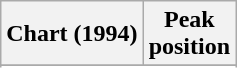<table class="wikitable sortable plainrowheaders">
<tr>
<th>Chart (1994)</th>
<th>Peak<br>position</th>
</tr>
<tr>
</tr>
<tr>
</tr>
<tr>
</tr>
<tr>
</tr>
</table>
